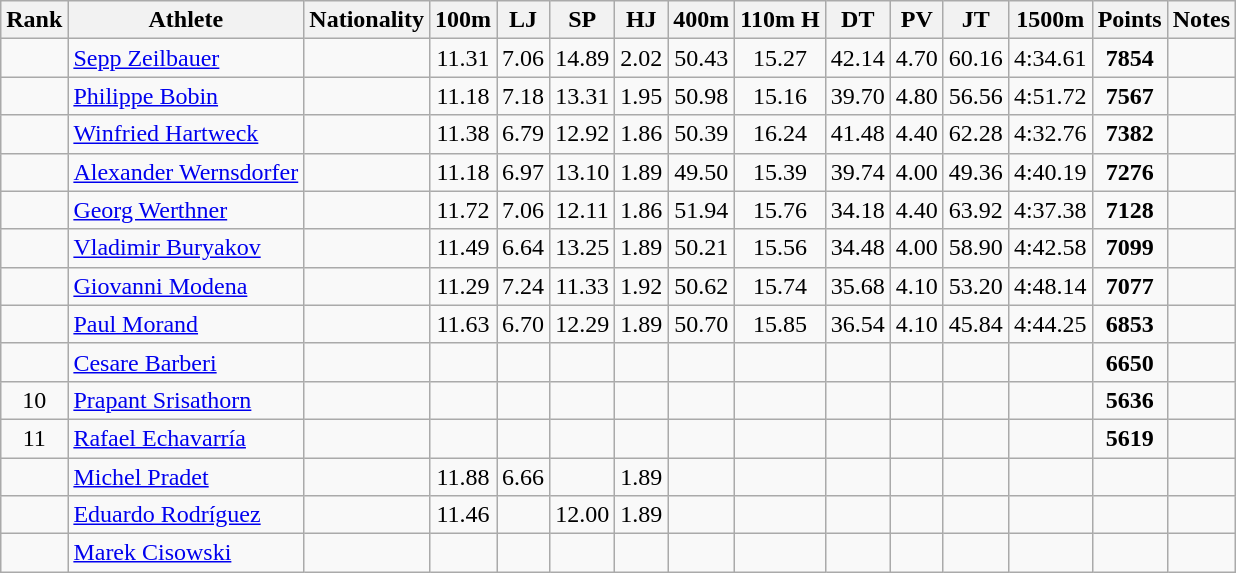<table class="wikitable sortable" style="text-align:center">
<tr>
<th>Rank</th>
<th>Athlete</th>
<th>Nationality</th>
<th>100m</th>
<th>LJ</th>
<th>SP</th>
<th>HJ</th>
<th>400m</th>
<th>110m H</th>
<th>DT</th>
<th>PV</th>
<th>JT</th>
<th>1500m</th>
<th>Points</th>
<th>Notes</th>
</tr>
<tr>
<td></td>
<td align=left><a href='#'>Sepp Zeilbauer</a></td>
<td align=left></td>
<td>11.31</td>
<td>7.06</td>
<td>14.89</td>
<td>2.02</td>
<td>50.43</td>
<td>15.27</td>
<td>42.14</td>
<td>4.70</td>
<td>60.16</td>
<td>4:34.61</td>
<td><strong>7854</strong></td>
<td></td>
</tr>
<tr>
<td></td>
<td align=left><a href='#'>Philippe Bobin</a></td>
<td align=left></td>
<td>11.18</td>
<td>7.18</td>
<td>13.31</td>
<td>1.95</td>
<td>50.98</td>
<td>15.16</td>
<td>39.70</td>
<td>4.80</td>
<td>56.56</td>
<td>4:51.72</td>
<td><strong>7567</strong></td>
<td></td>
</tr>
<tr>
<td></td>
<td align=left><a href='#'>Winfried Hartweck</a></td>
<td align=left></td>
<td>11.38</td>
<td>6.79</td>
<td>12.92</td>
<td>1.86</td>
<td>50.39</td>
<td>16.24</td>
<td>41.48</td>
<td>4.40</td>
<td>62.28</td>
<td>4:32.76</td>
<td><strong>7382</strong></td>
<td></td>
</tr>
<tr>
<td></td>
<td align=left><a href='#'>Alexander Wernsdorfer</a></td>
<td align=left></td>
<td>11.18</td>
<td>6.97</td>
<td>13.10</td>
<td>1.89</td>
<td>49.50</td>
<td>15.39</td>
<td>39.74</td>
<td>4.00</td>
<td>49.36</td>
<td>4:40.19</td>
<td><strong>7276</strong></td>
<td></td>
</tr>
<tr>
<td></td>
<td align=left><a href='#'>Georg Werthner</a></td>
<td align=left></td>
<td>11.72</td>
<td>7.06</td>
<td>12.11</td>
<td>1.86</td>
<td>51.94</td>
<td>15.76</td>
<td>34.18</td>
<td>4.40</td>
<td>63.92</td>
<td>4:37.38</td>
<td><strong>7128</strong></td>
<td></td>
</tr>
<tr>
<td></td>
<td align=left><a href='#'>Vladimir Buryakov</a></td>
<td align=left></td>
<td>11.49</td>
<td>6.64</td>
<td>13.25</td>
<td>1.89</td>
<td>50.21</td>
<td>15.56</td>
<td>34.48</td>
<td>4.00</td>
<td>58.90</td>
<td>4:42.58</td>
<td><strong>7099</strong></td>
<td></td>
</tr>
<tr>
<td></td>
<td align=left><a href='#'>Giovanni Modena</a></td>
<td align=left></td>
<td>11.29</td>
<td>7.24</td>
<td>11.33</td>
<td>1.92</td>
<td>50.62</td>
<td>15.74</td>
<td>35.68</td>
<td>4.10</td>
<td>53.20</td>
<td>4:48.14</td>
<td><strong>7077</strong></td>
<td></td>
</tr>
<tr>
<td></td>
<td align=left><a href='#'>Paul Morand</a></td>
<td align=left></td>
<td>11.63</td>
<td>6.70</td>
<td>12.29</td>
<td>1.89</td>
<td>50.70</td>
<td>15.85</td>
<td>36.54</td>
<td>4.10</td>
<td>45.84</td>
<td>4:44.25</td>
<td><strong>6853</strong></td>
<td></td>
</tr>
<tr>
<td></td>
<td align=left><a href='#'>Cesare Barberi</a></td>
<td align=left></td>
<td></td>
<td></td>
<td></td>
<td></td>
<td></td>
<td></td>
<td></td>
<td></td>
<td></td>
<td></td>
<td><strong>6650</strong></td>
<td></td>
</tr>
<tr>
<td>10</td>
<td align=left><a href='#'>Prapant Srisathorn</a></td>
<td align=left></td>
<td></td>
<td></td>
<td></td>
<td></td>
<td></td>
<td></td>
<td></td>
<td></td>
<td></td>
<td></td>
<td><strong>5636</strong></td>
<td></td>
</tr>
<tr>
<td>11</td>
<td align=left><a href='#'>Rafael Echavarría</a></td>
<td align=left></td>
<td></td>
<td></td>
<td></td>
<td></td>
<td></td>
<td></td>
<td></td>
<td></td>
<td></td>
<td></td>
<td><strong>5619</strong></td>
<td></td>
</tr>
<tr>
<td></td>
<td align=left><a href='#'>Michel Pradet</a></td>
<td align=left></td>
<td>11.88</td>
<td>6.66</td>
<td></td>
<td>1.89</td>
<td></td>
<td></td>
<td></td>
<td></td>
<td></td>
<td></td>
<td><strong></strong></td>
<td></td>
</tr>
<tr>
<td></td>
<td align=left><a href='#'>Eduardo Rodríguez</a></td>
<td align=left></td>
<td>11.46</td>
<td></td>
<td>12.00</td>
<td>1.89</td>
<td></td>
<td></td>
<td></td>
<td></td>
<td></td>
<td></td>
<td><strong></strong></td>
<td></td>
</tr>
<tr>
<td></td>
<td align=left><a href='#'>Marek Cisowski</a></td>
<td align=left></td>
<td></td>
<td></td>
<td></td>
<td></td>
<td></td>
<td></td>
<td></td>
<td></td>
<td></td>
<td></td>
<td><strong></strong></td>
<td></td>
</tr>
</table>
